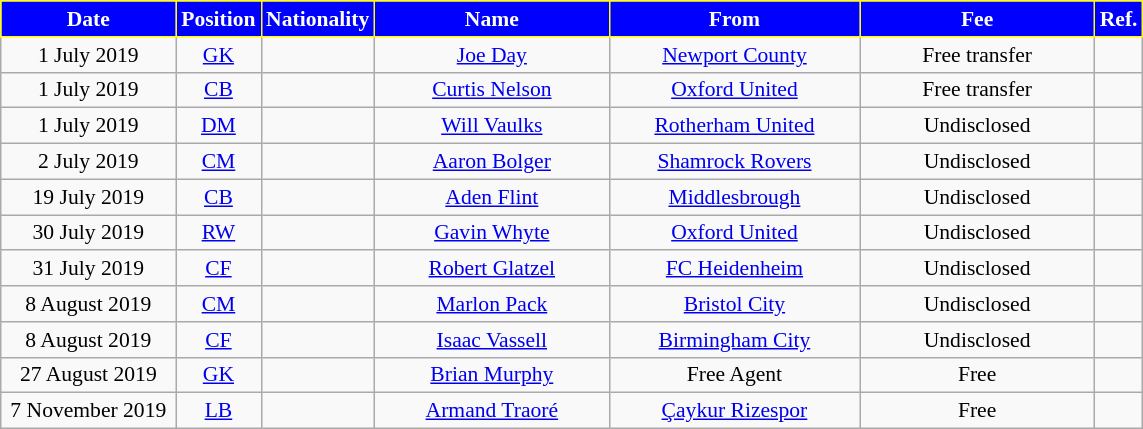<table class="wikitable"  style="text-align:center; font-size:90%; ">
<tr>
<th style="background:blue; color:white; border:1px solid yellow; width:110px;">Date</th>
<th style="background:blue; color:white; border:1px solid yellow; width:50px;">Position</th>
<th style="background:blue; color:white; border:1px solid yellow; width:50px;">Nationality</th>
<th style="background:blue; color:white; border:1px solid yellow; width:150px;">Name</th>
<th style="background:blue; color:white; border:1px solid yellow; width:160px;">From</th>
<th style="background:blue; color:white; border:1px solid yellow; width:150px;">Fee</th>
<th style="background:blue; color:white; border:1px solid yellow; width:25px;">Ref.</th>
</tr>
<tr>
<td>1 July 2019</td>
<td><a href='#'>GK</a></td>
<td></td>
<td><a href='#'>Joe Day</a></td>
<td> <a href='#'>Newport County</a></td>
<td>Free transfer</td>
<td></td>
</tr>
<tr>
<td>1 July 2019</td>
<td><a href='#'>CB</a></td>
<td></td>
<td><a href='#'>Curtis Nelson</a></td>
<td> <a href='#'>Oxford United</a></td>
<td>Free transfer</td>
<td></td>
</tr>
<tr>
<td>1 July 2019</td>
<td><a href='#'>DM</a></td>
<td></td>
<td><a href='#'>Will Vaulks</a></td>
<td> <a href='#'>Rotherham United</a></td>
<td>Undisclosed</td>
<td></td>
</tr>
<tr>
<td>2 July 2019</td>
<td><a href='#'>CM</a></td>
<td></td>
<td><a href='#'>Aaron Bolger</a></td>
<td> <a href='#'>Shamrock Rovers</a></td>
<td>Undisclosed</td>
<td></td>
</tr>
<tr>
<td>19 July 2019</td>
<td><a href='#'>CB</a></td>
<td></td>
<td><a href='#'>Aden Flint</a></td>
<td> <a href='#'>Middlesbrough</a></td>
<td>Undisclosed</td>
<td></td>
</tr>
<tr>
<td>30 July 2019</td>
<td><a href='#'>RW</a></td>
<td></td>
<td><a href='#'>Gavin Whyte</a></td>
<td> <a href='#'>Oxford United</a></td>
<td>Undisclosed</td>
<td></td>
</tr>
<tr>
<td>31 July 2019</td>
<td><a href='#'>CF</a></td>
<td></td>
<td><a href='#'>Robert Glatzel</a></td>
<td> <a href='#'>FC Heidenheim</a></td>
<td>Undisclosed</td>
<td></td>
</tr>
<tr>
<td>8 August 2019</td>
<td><a href='#'>CM</a></td>
<td></td>
<td><a href='#'>Marlon Pack</a></td>
<td> <a href='#'>Bristol City</a></td>
<td>Undisclosed</td>
<td></td>
</tr>
<tr>
<td>8 August 2019</td>
<td><a href='#'>CF</a></td>
<td></td>
<td><a href='#'>Isaac Vassell</a></td>
<td> <a href='#'>Birmingham City</a></td>
<td>Undisclosed</td>
<td></td>
</tr>
<tr>
<td>27 August 2019</td>
<td><a href='#'>GK</a></td>
<td></td>
<td><a href='#'>Brian Murphy</a></td>
<td>Free Agent</td>
<td>Free</td>
<td></td>
</tr>
<tr>
<td>7 November 2019</td>
<td><a href='#'>LB</a></td>
<td></td>
<td><a href='#'>Armand Traoré</a></td>
<td> <a href='#'>Çaykur Rizespor</a></td>
<td>Free</td>
<td></td>
</tr>
</table>
